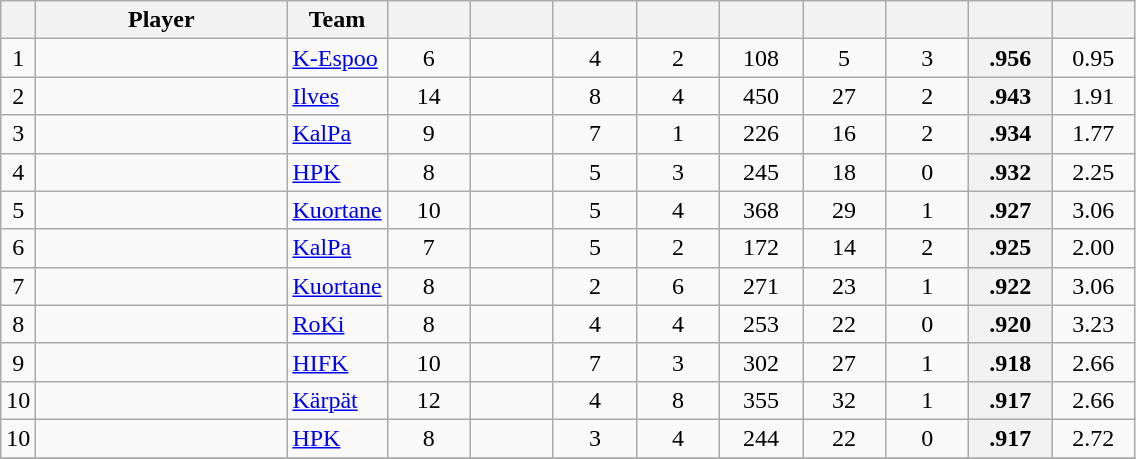<table class="wikitable sortable" style="text-align: center">
<tr>
<th></th>
<th style="width: 10em;">Player</th>
<th>Team</th>
<th style="width: 3em;"> </th>
<th style="width: 3em;"> </th>
<th style="width: 3em;"> </th>
<th style="width: 3em;"> </th>
<th style="width: 3em;"> </th>
<th style="width: 3em;"> </th>
<th style="width: 3em;"> </th>
<th style="width: 3em;"> </th>
<th style="width: 3em;"> </th>
</tr>
<tr>
<td>1</td>
<td style="text-align:left;"></td>
<td style="text-align:left;"><a href='#'>K-Espoo</a></td>
<td>6</td>
<td></td>
<td>4</td>
<td>2</td>
<td>108</td>
<td>5</td>
<td>3</td>
<th>.956</th>
<td>0.95</td>
</tr>
<tr>
<td>2</td>
<td style="text-align:left;"></td>
<td style="text-align:left;"><a href='#'>Ilves</a></td>
<td>14</td>
<td></td>
<td>8</td>
<td>4</td>
<td>450</td>
<td>27</td>
<td>2</td>
<th>.943</th>
<td>1.91</td>
</tr>
<tr>
<td>3</td>
<td style="text-align:left;"></td>
<td style="text-align:left;"><a href='#'>KalPa</a></td>
<td>9</td>
<td></td>
<td>7</td>
<td>1</td>
<td>226</td>
<td>16</td>
<td>2</td>
<th>.934</th>
<td>1.77</td>
</tr>
<tr>
<td>4</td>
<td style="text-align:left;"></td>
<td style="text-align:left;"><a href='#'>HPK</a></td>
<td>8</td>
<td></td>
<td>5</td>
<td>3</td>
<td>245</td>
<td>18</td>
<td>0</td>
<th>.932</th>
<td>2.25</td>
</tr>
<tr>
<td>5</td>
<td style="text-align:left;"></td>
<td style="text-align:left;"><a href='#'>Kuortane</a></td>
<td>10</td>
<td></td>
<td>5</td>
<td>4</td>
<td>368</td>
<td>29</td>
<td>1</td>
<th>.927</th>
<td>3.06</td>
</tr>
<tr>
<td>6</td>
<td style="text-align:left;"></td>
<td style="text-align:left;"><a href='#'>KalPa</a></td>
<td>7</td>
<td></td>
<td>5</td>
<td>2</td>
<td>172</td>
<td>14</td>
<td>2</td>
<th>.925</th>
<td>2.00</td>
</tr>
<tr>
<td>7</td>
<td style="text-align:left;"></td>
<td style="text-align:left;"><a href='#'>Kuortane</a></td>
<td>8</td>
<td></td>
<td>2</td>
<td>6</td>
<td>271</td>
<td>23</td>
<td>1</td>
<th>.922</th>
<td>3.06</td>
</tr>
<tr>
<td>8</td>
<td style="text-align:left;"></td>
<td style="text-align:left;"><a href='#'>RoKi</a></td>
<td>8</td>
<td></td>
<td>4</td>
<td>4</td>
<td>253</td>
<td>22</td>
<td>0</td>
<th>.920</th>
<td>3.23</td>
</tr>
<tr>
<td>9</td>
<td style="text-align:left;"></td>
<td style="text-align:left;"><a href='#'>HIFK</a></td>
<td>10</td>
<td></td>
<td>7</td>
<td>3</td>
<td>302</td>
<td>27</td>
<td>1</td>
<th>.918</th>
<td>2.66</td>
</tr>
<tr>
<td>10</td>
<td style="text-align:left;"></td>
<td style="text-align:left;"><a href='#'>Kärpät</a></td>
<td>12</td>
<td></td>
<td>4</td>
<td>8</td>
<td>355</td>
<td>32</td>
<td>1</td>
<th>.917</th>
<td>2.66</td>
</tr>
<tr>
<td>10</td>
<td style="text-align:left;"></td>
<td style="text-align:left;"><a href='#'>HPK</a></td>
<td>8</td>
<td></td>
<td>3</td>
<td>4</td>
<td>244</td>
<td>22</td>
<td>0</td>
<th>.917</th>
<td>2.72</td>
</tr>
<tr>
</tr>
</table>
